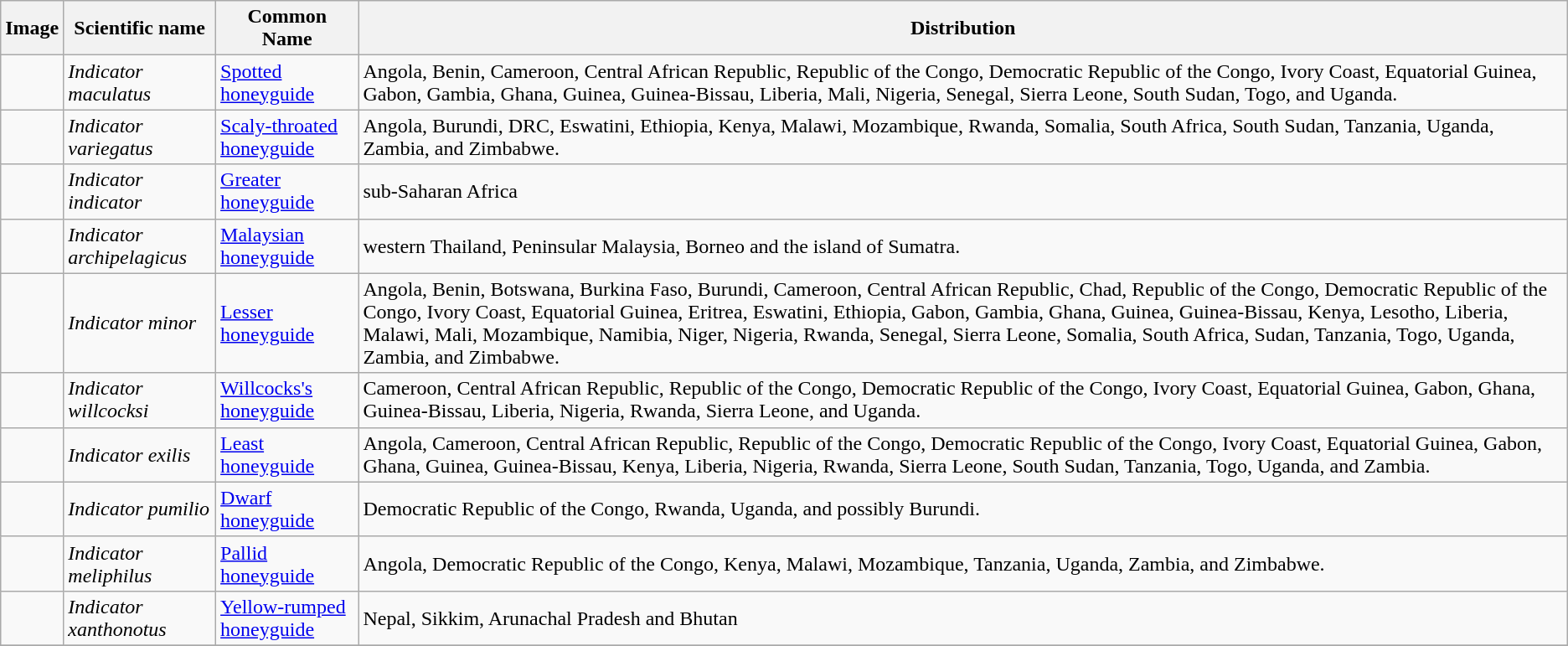<table class="wikitable">
<tr>
<th>Image</th>
<th>Scientific name</th>
<th>Common Name</th>
<th>Distribution</th>
</tr>
<tr>
<td></td>
<td><em>Indicator maculatus</em></td>
<td><a href='#'>Spotted honeyguide</a></td>
<td>Angola, Benin, Cameroon, Central African Republic, Republic of the Congo, Democratic Republic of the Congo, Ivory Coast, Equatorial Guinea, Gabon, Gambia, Ghana, Guinea, Guinea-Bissau, Liberia, Mali, Nigeria, Senegal, Sierra Leone, South Sudan, Togo, and Uganda.</td>
</tr>
<tr>
<td></td>
<td><em>Indicator variegatus</em></td>
<td><a href='#'>Scaly-throated honeyguide</a></td>
<td>Angola, Burundi, DRC, Eswatini, Ethiopia, Kenya, Malawi, Mozambique, Rwanda, Somalia, South Africa, South Sudan, Tanzania, Uganda, Zambia, and Zimbabwe.</td>
</tr>
<tr>
<td></td>
<td><em>Indicator indicator</em></td>
<td><a href='#'>Greater honeyguide</a></td>
<td>sub-Saharan Africa</td>
</tr>
<tr>
<td></td>
<td><em>Indicator archipelagicus</em></td>
<td><a href='#'>Malaysian honeyguide</a></td>
<td>western Thailand, Peninsular Malaysia, Borneo and the island of Sumatra.</td>
</tr>
<tr>
<td></td>
<td><em>Indicator minor</em></td>
<td><a href='#'>Lesser honeyguide</a></td>
<td>Angola, Benin, Botswana, Burkina Faso, Burundi, Cameroon, Central African Republic, Chad, Republic of the Congo, Democratic Republic of the Congo, Ivory Coast, Equatorial Guinea, Eritrea, Eswatini, Ethiopia, Gabon, Gambia, Ghana, Guinea, Guinea-Bissau, Kenya, Lesotho, Liberia, Malawi, Mali, Mozambique, Namibia, Niger, Nigeria, Rwanda, Senegal, Sierra Leone, Somalia, South Africa, Sudan, Tanzania, Togo, Uganda, Zambia, and Zimbabwe.</td>
</tr>
<tr>
<td></td>
<td><em>Indicator willcocksi</em></td>
<td><a href='#'>Willcocks's honeyguide</a></td>
<td>Cameroon, Central African Republic, Republic of the Congo, Democratic Republic of the Congo, Ivory Coast, Equatorial Guinea, Gabon, Ghana, Guinea-Bissau, Liberia, Nigeria, Rwanda, Sierra Leone, and Uganda.</td>
</tr>
<tr>
<td></td>
<td><em>Indicator exilis</em></td>
<td><a href='#'>Least honeyguide</a></td>
<td>Angola, Cameroon, Central African Republic, Republic of the Congo, Democratic Republic of the Congo, Ivory Coast, Equatorial Guinea, Gabon, Ghana, Guinea, Guinea-Bissau, Kenya, Liberia, Nigeria, Rwanda, Sierra Leone, South Sudan, Tanzania, Togo, Uganda, and Zambia.</td>
</tr>
<tr>
<td></td>
<td><em>Indicator pumilio</em></td>
<td><a href='#'>Dwarf honeyguide</a></td>
<td>Democratic Republic of the Congo, Rwanda, Uganda, and possibly Burundi.</td>
</tr>
<tr>
<td></td>
<td><em>Indicator meliphilus</em></td>
<td><a href='#'>Pallid honeyguide</a></td>
<td>Angola, Democratic Republic of the Congo, Kenya, Malawi, Mozambique, Tanzania, Uganda, Zambia, and Zimbabwe.</td>
</tr>
<tr>
<td></td>
<td><em>Indicator xanthonotus</em></td>
<td><a href='#'>Yellow-rumped honeyguide</a></td>
<td>Nepal, Sikkim, Arunachal Pradesh and Bhutan</td>
</tr>
<tr>
</tr>
</table>
